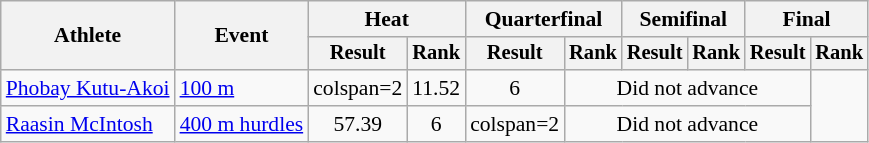<table class="wikitable" style="font-size:90%">
<tr>
<th rowspan="2">Athlete</th>
<th rowspan="2">Event</th>
<th colspan="2">Heat</th>
<th colspan="2">Quarterfinal</th>
<th colspan="2">Semifinal</th>
<th colspan="2">Final</th>
</tr>
<tr style="font-size:95%">
<th>Result</th>
<th>Rank</th>
<th>Result</th>
<th>Rank</th>
<th>Result</th>
<th>Rank</th>
<th>Result</th>
<th>Rank</th>
</tr>
<tr align=center>
<td align=left><a href='#'>Phobay Kutu-Akoi</a></td>
<td align=left><a href='#'>100 m</a></td>
<td>colspan=2 </td>
<td>11.52</td>
<td>6</td>
<td colspan=4>Did not advance</td>
</tr>
<tr align=center>
<td align=left><a href='#'>Raasin McIntosh</a></td>
<td align=left><a href='#'>400 m hurdles</a></td>
<td>57.39</td>
<td>6</td>
<td>colspan=2 </td>
<td colspan=4>Did not advance</td>
</tr>
</table>
